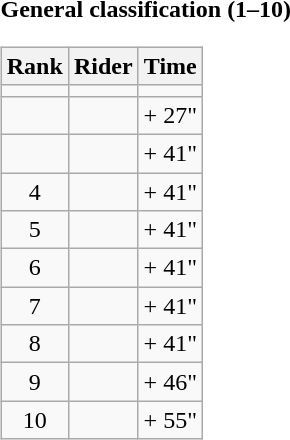<table>
<tr>
<td><strong>General classification (1–10)</strong><br><table class="wikitable">
<tr>
<th scope="col">Rank</th>
<th scope="col">Rider</th>
<th scope="col">Time</th>
</tr>
<tr>
<td style="text-align:center;"></td>
<td></td>
<td style="text-align:center;"></td>
</tr>
<tr>
<td style="text-align:center;"></td>
<td></td>
<td style="text-align:center;">+ 27"</td>
</tr>
<tr>
<td style="text-align:center;"></td>
<td></td>
<td style="text-align:center;">+ 41"</td>
</tr>
<tr>
<td style="text-align:center;">4</td>
<td></td>
<td style="text-align:center;">+ 41"</td>
</tr>
<tr>
<td style="text-align:center;">5</td>
<td></td>
<td style="text-align:center;">+ 41"</td>
</tr>
<tr>
<td style="text-align:center;">6</td>
<td></td>
<td style="text-align:center;">+ 41"</td>
</tr>
<tr>
<td style="text-align:center;">7</td>
<td></td>
<td style="text-align:center;">+ 41"</td>
</tr>
<tr>
<td style="text-align:center;">8</td>
<td></td>
<td style="text-align:center;">+ 41"</td>
</tr>
<tr>
<td style="text-align:center;">9</td>
<td></td>
<td style="text-align:center;">+ 46"</td>
</tr>
<tr>
<td style="text-align:center;">10</td>
<td></td>
<td style="text-align:center;">+ 55"</td>
</tr>
</table>
</td>
</tr>
</table>
